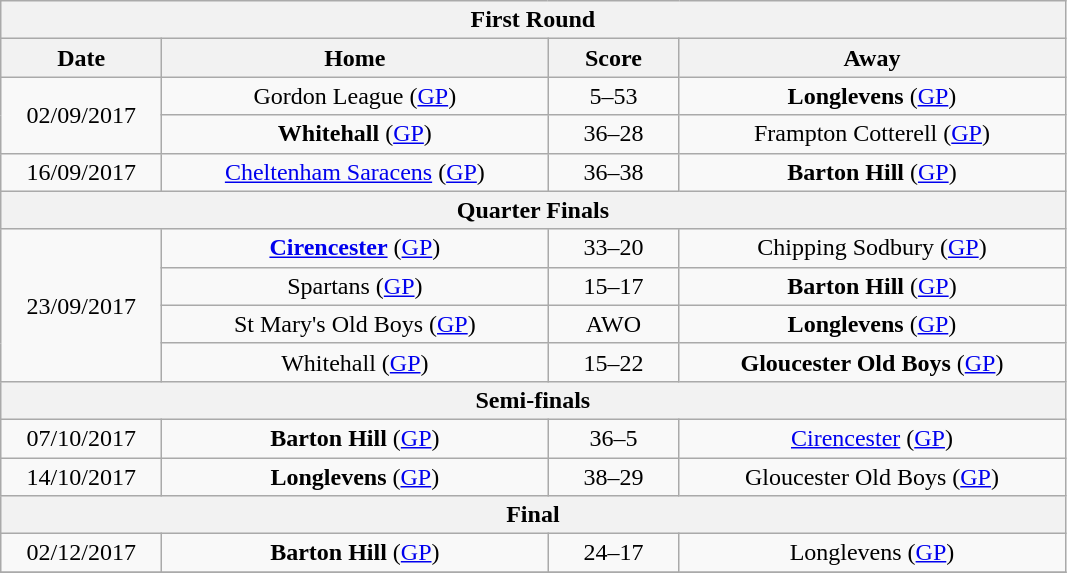<table class="wikitable" style="text-align: center">
<tr>
<th colspan=4>First Round</th>
</tr>
<tr>
<th width=100>Date</th>
<th width=250>Home</th>
<th width=80>Score</th>
<th width=250>Away</th>
</tr>
<tr>
<td rowspan=2>02/09/2017</td>
<td>Gordon League (<a href='#'>GP</a>)</td>
<td>5–53</td>
<td><strong>Longlevens</strong> (<a href='#'>GP</a>)</td>
</tr>
<tr>
<td><strong>Whitehall</strong> (<a href='#'>GP</a>)</td>
<td>36–28</td>
<td>Frampton Cotterell (<a href='#'>GP</a>)</td>
</tr>
<tr>
<td>16/09/2017</td>
<td><a href='#'>Cheltenham Saracens</a> (<a href='#'>GP</a>)</td>
<td>36–38</td>
<td><strong>Barton Hill</strong> (<a href='#'>GP</a>)</td>
</tr>
<tr>
<th colspan=4>Quarter Finals</th>
</tr>
<tr>
<td rowspan=4>23/09/2017</td>
<td><strong><a href='#'>Cirencester</a></strong> (<a href='#'>GP</a>)</td>
<td>33–20</td>
<td>Chipping Sodbury (<a href='#'>GP</a>)</td>
</tr>
<tr>
<td>Spartans (<a href='#'>GP</a>)</td>
<td>15–17</td>
<td><strong>Barton Hill</strong> (<a href='#'>GP</a>)</td>
</tr>
<tr>
<td>St Mary's Old Boys (<a href='#'>GP</a>)</td>
<td>AWO</td>
<td><strong>Longlevens</strong> (<a href='#'>GP</a>)</td>
</tr>
<tr>
<td>Whitehall (<a href='#'>GP</a>)</td>
<td>15–22</td>
<td><strong>Gloucester Old Boys</strong> (<a href='#'>GP</a>)</td>
</tr>
<tr>
<th colspan=4>Semi-finals</th>
</tr>
<tr>
<td>07/10/2017</td>
<td><strong>Barton Hill</strong> (<a href='#'>GP</a>)</td>
<td>36–5</td>
<td><a href='#'>Cirencester</a> (<a href='#'>GP</a>)</td>
</tr>
<tr>
<td>14/10/2017</td>
<td><strong>Longlevens</strong> (<a href='#'>GP</a>)</td>
<td>38–29</td>
<td>Gloucester Old Boys (<a href='#'>GP</a>)</td>
</tr>
<tr>
<th colspan=4>Final</th>
</tr>
<tr>
<td>02/12/2017</td>
<td><strong>Barton Hill</strong> (<a href='#'>GP</a>)</td>
<td>24–17</td>
<td>Longlevens (<a href='#'>GP</a>)</td>
</tr>
<tr>
</tr>
</table>
